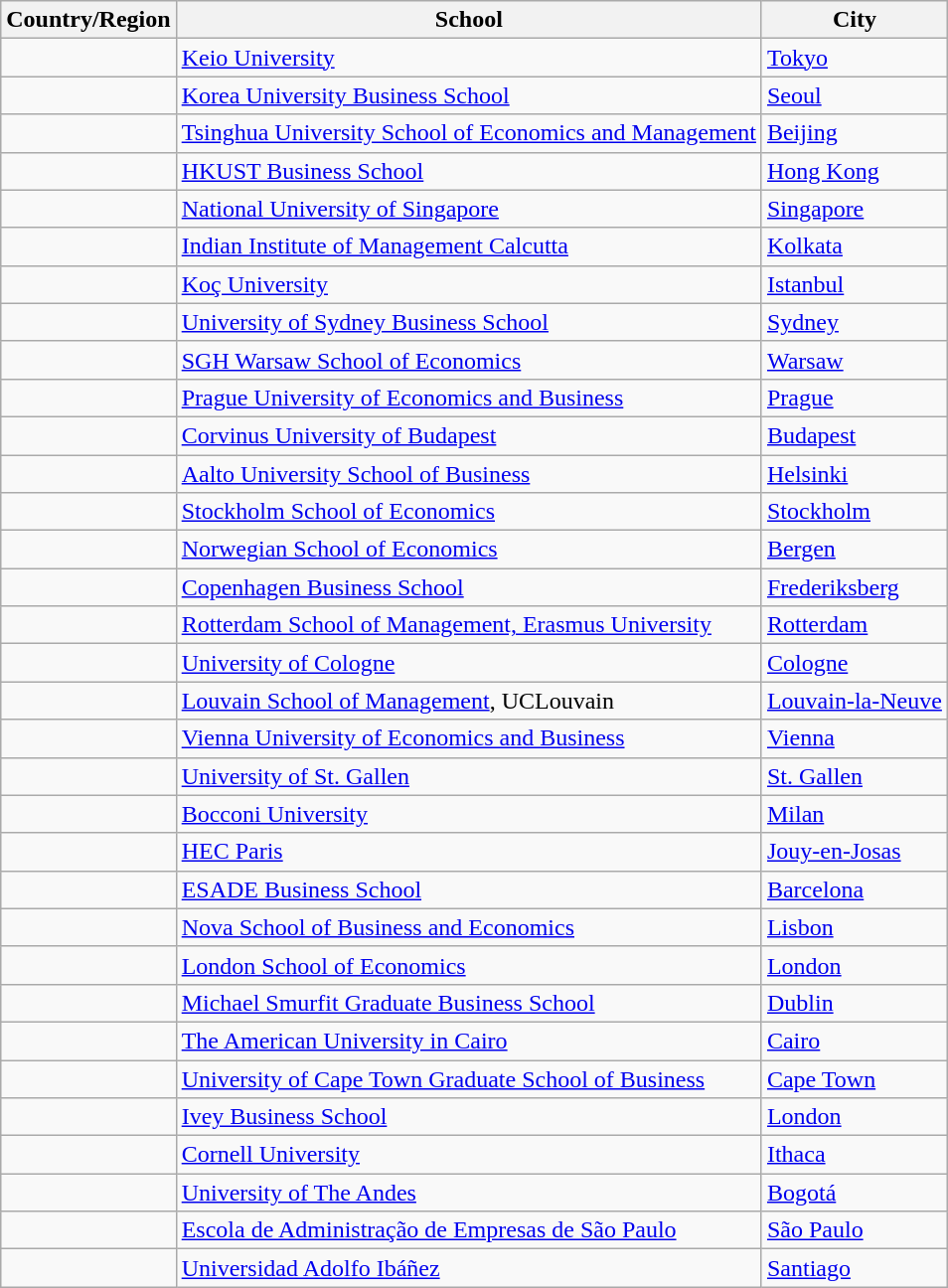<table class="wikitable sortable">
<tr>
<th>Country/Region</th>
<th>School</th>
<th>City</th>
</tr>
<tr>
<td></td>
<td><a href='#'>Keio University</a></td>
<td><a href='#'>Tokyo</a></td>
</tr>
<tr>
<td></td>
<td><a href='#'>Korea University Business School</a></td>
<td><a href='#'>Seoul</a></td>
</tr>
<tr>
<td></td>
<td><a href='#'>Tsinghua University School of Economics and Management</a></td>
<td><a href='#'>Beijing</a></td>
</tr>
<tr>
<td></td>
<td><a href='#'>HKUST Business School</a></td>
<td><a href='#'>Hong Kong</a></td>
</tr>
<tr>
<td></td>
<td><a href='#'>National University of Singapore</a></td>
<td><a href='#'>Singapore</a></td>
</tr>
<tr>
<td></td>
<td><a href='#'>Indian Institute of Management Calcutta</a></td>
<td><a href='#'>Kolkata</a></td>
</tr>
<tr>
<td></td>
<td><a href='#'>Koç University</a></td>
<td><a href='#'>Istanbul</a></td>
</tr>
<tr>
<td></td>
<td><a href='#'>University of Sydney Business School</a></td>
<td><a href='#'>Sydney</a></td>
</tr>
<tr>
<td></td>
<td><a href='#'>SGH Warsaw School of Economics</a></td>
<td><a href='#'>Warsaw</a></td>
</tr>
<tr>
<td></td>
<td><a href='#'>Prague University of Economics and Business</a></td>
<td><a href='#'>Prague</a></td>
</tr>
<tr>
<td></td>
<td><a href='#'>Corvinus University of Budapest</a></td>
<td><a href='#'>Budapest</a></td>
</tr>
<tr>
<td></td>
<td><a href='#'>Aalto University School of Business</a></td>
<td><a href='#'>Helsinki</a></td>
</tr>
<tr>
<td></td>
<td><a href='#'>Stockholm School of Economics</a></td>
<td><a href='#'>Stockholm</a></td>
</tr>
<tr>
<td></td>
<td><a href='#'>Norwegian School of Economics</a></td>
<td><a href='#'>Bergen</a></td>
</tr>
<tr>
<td></td>
<td><a href='#'>Copenhagen Business School</a></td>
<td><a href='#'>Frederiksberg</a></td>
</tr>
<tr>
<td></td>
<td><a href='#'>Rotterdam School of Management, Erasmus University</a></td>
<td><a href='#'>Rotterdam</a></td>
</tr>
<tr>
<td></td>
<td><a href='#'>University of Cologne</a></td>
<td><a href='#'>Cologne</a></td>
</tr>
<tr>
<td></td>
<td><a href='#'>Louvain School of Management</a>, UCLouvain</td>
<td><a href='#'>Louvain-la-Neuve</a></td>
</tr>
<tr>
<td></td>
<td><a href='#'>Vienna University of Economics and Business</a></td>
<td><a href='#'>Vienna</a></td>
</tr>
<tr>
<td></td>
<td><a href='#'>University of St. Gallen</a></td>
<td><a href='#'>St. Gallen</a></td>
</tr>
<tr>
<td></td>
<td><a href='#'>Bocconi University</a></td>
<td><a href='#'>Milan</a></td>
</tr>
<tr>
<td></td>
<td><a href='#'>HEC Paris</a></td>
<td><a href='#'>Jouy-en-Josas</a></td>
</tr>
<tr>
<td></td>
<td><a href='#'>ESADE Business School</a></td>
<td><a href='#'>Barcelona</a></td>
</tr>
<tr>
<td></td>
<td><a href='#'>Nova School of Business and Economics</a></td>
<td><a href='#'>Lisbon</a></td>
</tr>
<tr>
<td></td>
<td><a href='#'>London School of Economics</a></td>
<td><a href='#'>London</a></td>
</tr>
<tr>
<td></td>
<td><a href='#'>Michael Smurfit Graduate Business School</a></td>
<td><a href='#'>Dublin</a></td>
</tr>
<tr>
<td></td>
<td><a href='#'>The American University in Cairo</a></td>
<td><a href='#'>Cairo</a></td>
</tr>
<tr>
<td></td>
<td><a href='#'>University of Cape Town Graduate School of Business</a></td>
<td><a href='#'>Cape Town</a></td>
</tr>
<tr>
<td></td>
<td><a href='#'>Ivey Business School</a></td>
<td><a href='#'>London</a></td>
</tr>
<tr>
<td></td>
<td><a href='#'>Cornell University</a></td>
<td><a href='#'>Ithaca</a></td>
</tr>
<tr>
<td></td>
<td><a href='#'>University of The Andes</a></td>
<td><a href='#'>Bogotá</a></td>
</tr>
<tr>
<td></td>
<td><a href='#'>Escola de Administração de Empresas de São Paulo</a></td>
<td><a href='#'>São Paulo</a></td>
</tr>
<tr>
<td></td>
<td><a href='#'>Universidad Adolfo Ibáñez</a></td>
<td><a href='#'>Santiago</a></td>
</tr>
</table>
